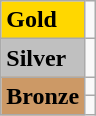<table class="wikitable">
<tr>
<td bgcolor="#ffd700"><strong>Gold</strong></td>
<td></td>
</tr>
<tr>
<td bgcolor="#c0c0c0"><strong>Silver</strong></td>
<td></td>
</tr>
<tr>
<td rowspan="2" bgcolor="#cc9966"><strong>Bronze</strong></td>
<td></td>
</tr>
<tr>
<td></td>
</tr>
</table>
